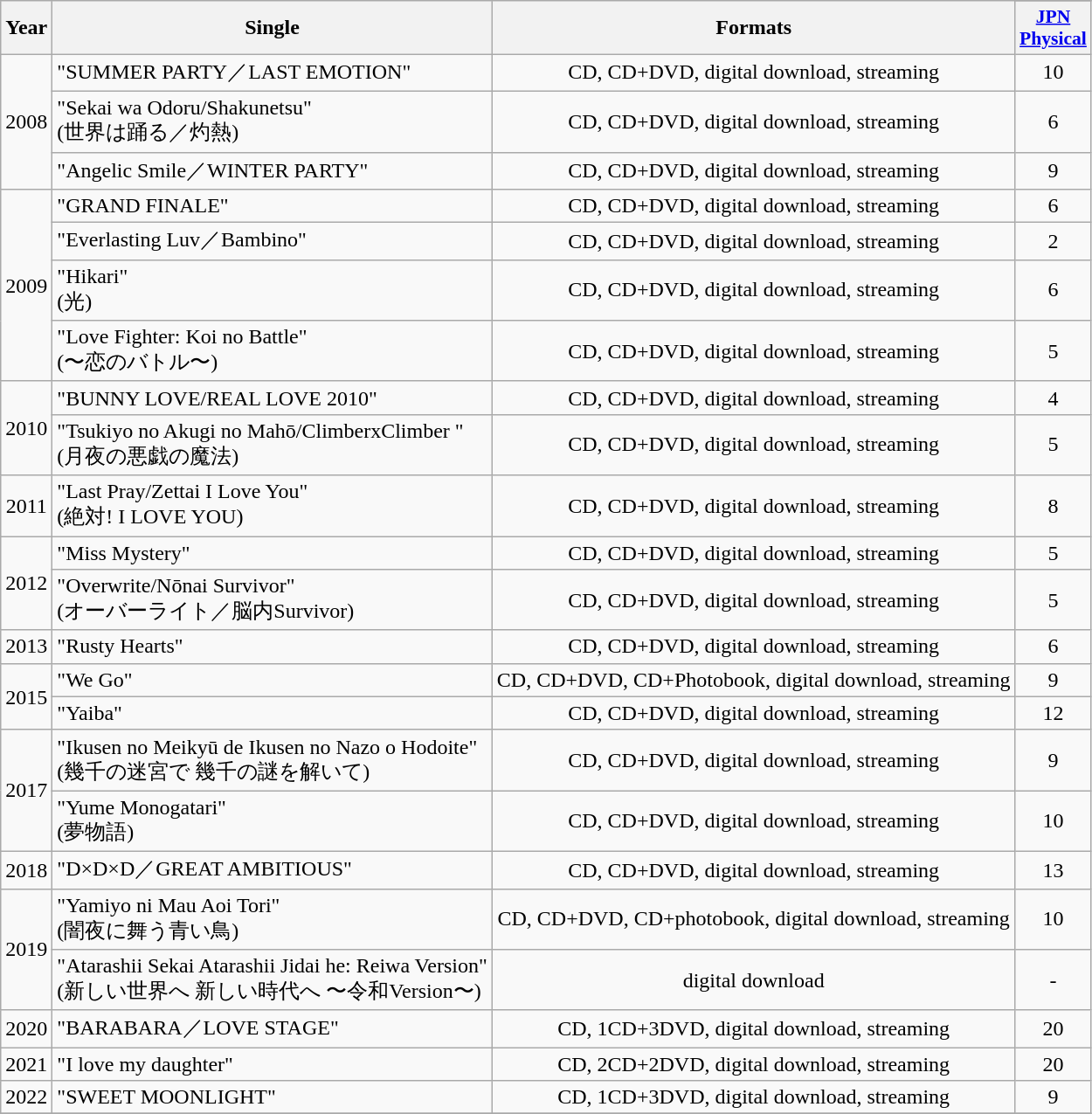<table class="wikitable plainrowheaders" style="text-align:center;">
<tr>
<th scope="col" rowspan="2">Year</th>
<th scope="col" rowspan="2">Single</th>
<th scope="col" rowspan="2">Formats</th>
</tr>
<tr>
<th scope="col" style="width:2.9em;font-size:90%;"><a href='#'>JPN<br>Physical</a><br></th>
</tr>
<tr>
<td rowspan="3">2008</td>
<td style="text-align:left;">"SUMMER PARTY／LAST EMOTION"<br></td>
<td>CD, CD+DVD, digital download, streaming</td>
<td>10</td>
</tr>
<tr>
<td style="text-align:left;">"Sekai wa Odoru/Shakunetsu"<br> (世界は踊る／灼熱)</td>
<td>CD, CD+DVD, digital download, streaming</td>
<td>6</td>
</tr>
<tr>
<td style="text-align:left;">"Angelic Smile／WINTER PARTY"<br></td>
<td>CD, CD+DVD, digital download, streaming</td>
<td>9</td>
</tr>
<tr>
<td rowspan="4">2009</td>
<td style="text-align:left;">"GRAND FINALE"<br></td>
<td>CD, CD+DVD, digital download, streaming</td>
<td>6</td>
</tr>
<tr>
<td style="text-align:left;">"Everlasting Luv／Bambino"<br></td>
<td>CD, CD+DVD, digital download, streaming</td>
<td>2</td>
</tr>
<tr>
<td style="text-align:left;">"Hikari"<br> (光)</td>
<td>CD, CD+DVD, digital download, streaming</td>
<td>6</td>
</tr>
<tr>
<td style="text-align:left;">"Love Fighter: Koi no Battle"<br> (〜恋のバトル〜)</td>
<td>CD, CD+DVD, digital download, streaming</td>
<td>5</td>
</tr>
<tr>
<td rowspan="2">2010</td>
<td style="text-align:left;">"BUNNY LOVE/REAL LOVE 2010"<br></td>
<td>CD, CD+DVD, digital download, streaming</td>
<td>4</td>
</tr>
<tr>
<td style="text-align:left;">"Tsukiyo no Akugi no Mahō/ClimberxClimber "<br> (月夜の悪戯の魔法)</td>
<td>CD, CD+DVD, digital download, streaming</td>
<td>5</td>
</tr>
<tr>
<td rowspan="1">2011</td>
<td style="text-align:left;">"Last Pray/Zettai I Love You"<br> (絶対! I LOVE YOU)</td>
<td>CD, CD+DVD, digital download, streaming</td>
<td>8</td>
</tr>
<tr>
<td rowspan="2">2012</td>
<td style="text-align:left;">"Miss Mystery"<br></td>
<td>CD, CD+DVD, digital download, streaming</td>
<td>5</td>
</tr>
<tr>
<td style="text-align:left;">"Overwrite/Nōnai Survivor"<br> (オーバーライト／脳内Survivor)</td>
<td>CD, CD+DVD, digital download, streaming</td>
<td>5</td>
</tr>
<tr>
<td rowspan="1">2013</td>
<td style="text-align:left;">"Rusty Hearts"<br></td>
<td>CD, CD+DVD, digital download, streaming</td>
<td>6</td>
</tr>
<tr>
<td rowspan="2">2015</td>
<td style="text-align:left;">"We Go"<br></td>
<td>CD, CD+DVD, CD+Photobook, digital download, streaming</td>
<td>9</td>
</tr>
<tr>
<td style="text-align:left;">"Yaiba"<br></td>
<td>CD, CD+DVD, digital download, streaming</td>
<td>12</td>
</tr>
<tr>
<td rowspan="2">2017</td>
<td style="text-align:left;">"Ikusen no Meikyū de Ikusen no Nazo o Hodoite"<br> (幾千の迷宮で 幾千の謎を解いて)</td>
<td>CD, CD+DVD, digital download, streaming</td>
<td>9</td>
</tr>
<tr>
<td style="text-align:left;">"Yume Monogatari"<br> (夢物語)</td>
<td>CD, CD+DVD, digital download, streaming</td>
<td>10</td>
</tr>
<tr>
<td rowspan="1">2018</td>
<td style="text-align:left;">"D×D×D／GREAT AMBITIOUS"<br></td>
<td>CD, CD+DVD, digital download, streaming</td>
<td>13</td>
</tr>
<tr>
<td rowspan="2">2019</td>
<td style="text-align:left;">"Yamiyo ni Mau Aoi Tori"<br> (闇夜に舞う青い鳥)</td>
<td>CD, CD+DVD, CD+photobook, digital download, streaming</td>
<td>10</td>
</tr>
<tr>
<td style="text-align:left;">"Atarashii Sekai Atarashii Jidai he: Reiwa Version"<br> (新しい世界へ 新しい時代へ 〜令和Version〜)</td>
<td>digital download</td>
<td>-</td>
</tr>
<tr>
<td rowspan="1">2020</td>
<td style="text-align:left;">"BARABARA／LOVE STAGE"<br></td>
<td>CD, 1CD+3DVD, digital download, streaming</td>
<td>20</td>
</tr>
<tr>
<td rowspan="1">2021</td>
<td style="text-align:left;">"I love my daughter"<br></td>
<td>CD, 2CD+2DVD, digital download, streaming</td>
<td>20</td>
</tr>
<tr>
<td rowspan="1">2022</td>
<td style="text-align:left;">"SWEET MOONLIGHT"<br></td>
<td>CD, 1CD+3DVD, digital download, streaming</td>
<td>9</td>
</tr>
<tr>
</tr>
</table>
